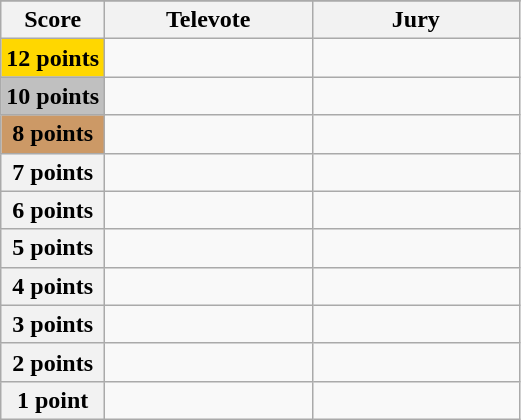<table class="wikitable">
<tr>
</tr>
<tr>
<th scope="col" width="20%">Score</th>
<th scope="col" width="40%">Televote</th>
<th scope="col" width="40%">Jury</th>
</tr>
<tr>
<th scope="row" style="background:gold">12 points</th>
<td></td>
<td></td>
</tr>
<tr>
<th scope="row" style="background:silver">10 points</th>
<td></td>
<td></td>
</tr>
<tr>
<th scope="row" style="background:#CC9966">8 points</th>
<td></td>
<td></td>
</tr>
<tr>
<th scope="row">7 points</th>
<td></td>
<td></td>
</tr>
<tr>
<th scope="row">6 points</th>
<td></td>
<td></td>
</tr>
<tr>
<th scope="row">5 points</th>
<td></td>
<td></td>
</tr>
<tr>
<th scope="row">4 points</th>
<td></td>
<td></td>
</tr>
<tr>
<th scope="row">3 points</th>
<td></td>
<td></td>
</tr>
<tr>
<th scope="row">2 points</th>
<td></td>
<td></td>
</tr>
<tr>
<th scope="row">1 point</th>
<td></td>
<td></td>
</tr>
</table>
